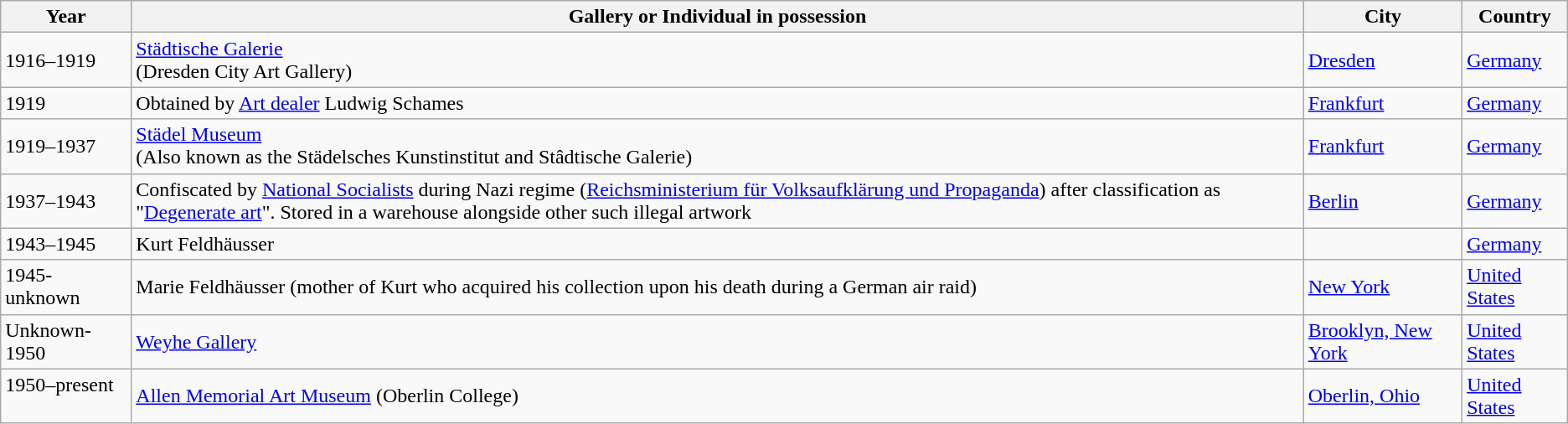<table class="wikitable">
<tr>
<th>Year</th>
<th>Gallery or Individual in possession</th>
<th>City</th>
<th>Country</th>
</tr>
<tr>
<td>1916–1919   </td>
<td><a href='#'>Städtische Galerie</a><br>(Dresden City Art Gallery)   </td>
<td><a href='#'>Dresden</a>   </td>
<td><a href='#'>Germany</a></td>
</tr>
<tr>
<td>1919   </td>
<td>Obtained by <a href='#'>Art dealer</a> Ludwig Schames</td>
<td><a href='#'>Frankfurt</a></td>
<td><a href='#'>Germany</a></td>
</tr>
<tr>
<td>1919–1937</td>
<td><a href='#'>Städel Museum</a><br>(Also known as the Städelsches Kunstinstitut and Stâdtische Galerie)   </td>
<td><a href='#'>Frankfurt</a>   </td>
<td><a href='#'>Germany</a></td>
</tr>
<tr>
<td>1937–1943   </td>
<td>Confiscated by <a href='#'>National Socialists</a> during Nazi regime (<a href='#'>Reichsministerium für Volksaufklärung und Propaganda</a>) after classification as "<a href='#'>Degenerate art</a>". Stored in a warehouse alongside other such illegal artwork    </td>
<td><a href='#'>Berlin</a></td>
<td><a href='#'>Germany</a></td>
</tr>
<tr>
<td>1943–1945   </td>
<td>Kurt Feldhäusser   </td>
<td></td>
<td><a href='#'>Germany</a></td>
</tr>
<tr>
<td>1945-unknown   </td>
<td>Marie Feldhäusser (mother of Kurt who acquired his collection upon his death during a German air raid)</td>
<td><a href='#'>New York</a>    </td>
<td><a href='#'>United States</a></td>
</tr>
<tr>
<td>Unknown-1950   </td>
<td><a href='#'>Weyhe Gallery</a>    </td>
<td><a href='#'>Brooklyn, New York</a>    </td>
<td><a href='#'>United States</a></td>
</tr>
<tr>
<td>1950–present    </td>
<td><a href='#'>Allen Memorial Art Museum</a> (Oberlin College)   </td>
<td><a href='#'>Oberlin, Ohio</a>   </td>
<td><a href='#'>United States</a></td>
</tr>
</table>
